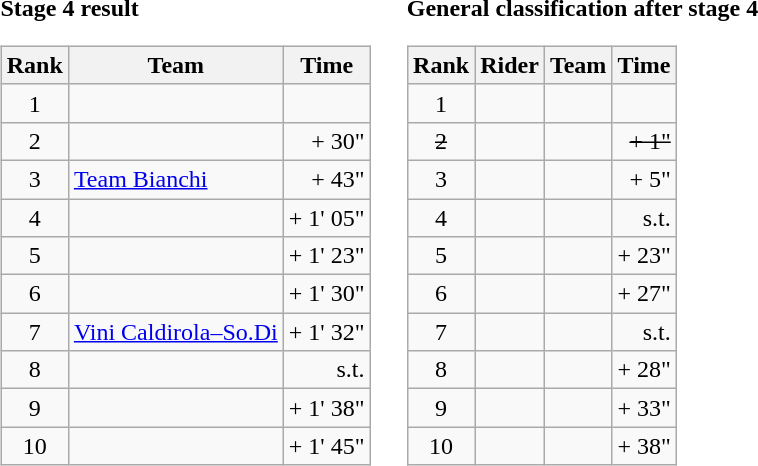<table>
<tr>
<td><strong>Stage 4 result</strong><br><table class="wikitable">
<tr>
<th scope="col">Rank</th>
<th scope="col">Team</th>
<th scope="col">Time</th>
</tr>
<tr>
<td style="text-align:center;">1</td>
<td></td>
<td align=right></td>
</tr>
<tr>
<td style="text-align:center;">2</td>
<td></td>
<td align=right>+ 30"</td>
</tr>
<tr>
<td style="text-align:center;">3</td>
<td><a href='#'>Team Bianchi</a></td>
<td align=right>+ 43"</td>
</tr>
<tr>
<td style="text-align:center;">4</td>
<td></td>
<td align=right>+ 1' 05"</td>
</tr>
<tr>
<td style="text-align:center;">5</td>
<td></td>
<td align=right>+ 1' 23"</td>
</tr>
<tr>
<td style="text-align:center;">6</td>
<td></td>
<td align=right>+ 1' 30"</td>
</tr>
<tr>
<td style="text-align:center;">7</td>
<td><a href='#'>Vini Caldirola–So.Di</a></td>
<td align=right>+ 1' 32"</td>
</tr>
<tr>
<td style="text-align:center;">8</td>
<td></td>
<td align=right>s.t.</td>
</tr>
<tr>
<td style="text-align:center;">9</td>
<td></td>
<td align=right>+ 1' 38"</td>
</tr>
<tr>
<td style="text-align:center;">10</td>
<td></td>
<td align=right>+ 1' 45"</td>
</tr>
</table>
</td>
<td></td>
<td><strong>General classification after stage 4</strong><br><table class="wikitable">
<tr>
<th scope="col">Rank</th>
<th scope="col">Rider</th>
<th scope="col">Team</th>
<th scope="col">Time</th>
</tr>
<tr>
<td style="text-align:center;">1</td>
<td> </td>
<td></td>
<td style="text-align:right;"></td>
</tr>
<tr>
<td style="text-align:center;"><del>2</del></td>
<td><del></del></td>
<td><del></del></td>
<td style="text-align:right;"><del>+ 1"</del></td>
</tr>
<tr>
<td style="text-align:center;">3</td>
<td></td>
<td></td>
<td align=right>+ 5"</td>
</tr>
<tr>
<td style="text-align:center;">4</td>
<td></td>
<td></td>
<td align=right>s.t.</td>
</tr>
<tr>
<td style="text-align:center;">5</td>
<td></td>
<td></td>
<td align=right>+ 23"</td>
</tr>
<tr>
<td style="text-align:center;">6</td>
<td></td>
<td></td>
<td align=right>+ 27"</td>
</tr>
<tr>
<td style="text-align:center;">7</td>
<td></td>
<td></td>
<td align=right>s.t.</td>
</tr>
<tr>
<td style="text-align:center;">8</td>
<td></td>
<td></td>
<td align=right>+ 28"</td>
</tr>
<tr>
<td style="text-align:center;">9</td>
<td></td>
<td></td>
<td align=right>+ 33"</td>
</tr>
<tr>
<td style="text-align:center;">10</td>
<td></td>
<td></td>
<td style="text-align:right;">+ 38"</td>
</tr>
</table>
</td>
</tr>
</table>
